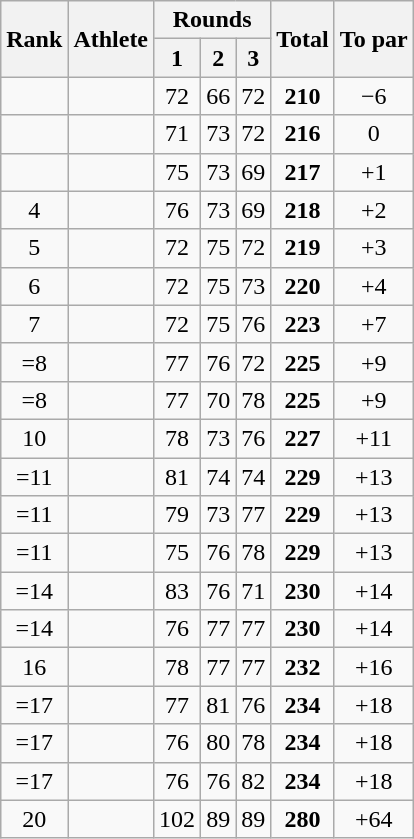<table class=wikitable style="text-align:center">
<tr>
<th rowspan="2">Rank</th>
<th rowspan="2">Athlete</th>
<th colspan="3">Rounds</th>
<th rowspan="2">Total</th>
<th rowspan="2">To par</th>
</tr>
<tr>
<th>1</th>
<th>2</th>
<th>3</th>
</tr>
<tr>
<td></td>
<td align=left></td>
<td>72</td>
<td>66</td>
<td>72</td>
<td><strong>210</strong></td>
<td>−6</td>
</tr>
<tr>
<td></td>
<td align=left></td>
<td>71</td>
<td>73</td>
<td>72</td>
<td><strong>216</strong></td>
<td>0</td>
</tr>
<tr>
<td></td>
<td align=left></td>
<td>75</td>
<td>73</td>
<td>69</td>
<td><strong>217</strong></td>
<td>+1</td>
</tr>
<tr>
<td>4</td>
<td align=left></td>
<td>76</td>
<td>73</td>
<td>69</td>
<td><strong>218</strong></td>
<td>+2</td>
</tr>
<tr>
<td>5</td>
<td align=left></td>
<td>72</td>
<td>75</td>
<td>72</td>
<td><strong>219</strong></td>
<td>+3</td>
</tr>
<tr>
<td>6</td>
<td align=left></td>
<td>72</td>
<td>75</td>
<td>73</td>
<td><strong>220</strong></td>
<td>+4</td>
</tr>
<tr>
<td>7</td>
<td align=left></td>
<td>72</td>
<td>75</td>
<td>76</td>
<td><strong>223</strong></td>
<td>+7</td>
</tr>
<tr>
<td>=8</td>
<td align=left></td>
<td>77</td>
<td>76</td>
<td>72</td>
<td><strong>225</strong></td>
<td>+9</td>
</tr>
<tr>
<td>=8</td>
<td align=left></td>
<td>77</td>
<td>70</td>
<td>78</td>
<td><strong>225</strong></td>
<td>+9</td>
</tr>
<tr>
<td>10</td>
<td align=left></td>
<td>78</td>
<td>73</td>
<td>76</td>
<td><strong>227</strong></td>
<td>+11</td>
</tr>
<tr>
<td>=11</td>
<td align=left></td>
<td>81</td>
<td>74</td>
<td>74</td>
<td><strong>229</strong></td>
<td>+13</td>
</tr>
<tr>
<td>=11</td>
<td align=left></td>
<td>79</td>
<td>73</td>
<td>77</td>
<td><strong>229</strong></td>
<td>+13</td>
</tr>
<tr>
<td>=11</td>
<td align=left></td>
<td>75</td>
<td>76</td>
<td>78</td>
<td><strong>229</strong></td>
<td>+13</td>
</tr>
<tr>
<td>=14</td>
<td align=left></td>
<td>83</td>
<td>76</td>
<td>71</td>
<td><strong>230</strong></td>
<td>+14</td>
</tr>
<tr>
<td>=14</td>
<td align=left></td>
<td>76</td>
<td>77</td>
<td>77</td>
<td><strong>230</strong></td>
<td>+14</td>
</tr>
<tr>
<td>16</td>
<td align=left></td>
<td>78</td>
<td>77</td>
<td>77</td>
<td><strong>232</strong></td>
<td>+16</td>
</tr>
<tr>
<td>=17</td>
<td align=left></td>
<td>77</td>
<td>81</td>
<td>76</td>
<td><strong>234</strong></td>
<td>+18</td>
</tr>
<tr>
<td>=17</td>
<td align=left></td>
<td>76</td>
<td>80</td>
<td>78</td>
<td><strong>234</strong></td>
<td>+18</td>
</tr>
<tr>
<td>=17</td>
<td align=left></td>
<td>76</td>
<td>76</td>
<td>82</td>
<td><strong>234</strong></td>
<td>+18</td>
</tr>
<tr>
<td>20</td>
<td align=left></td>
<td>102</td>
<td>89</td>
<td>89</td>
<td><strong>280</strong></td>
<td>+64</td>
</tr>
</table>
